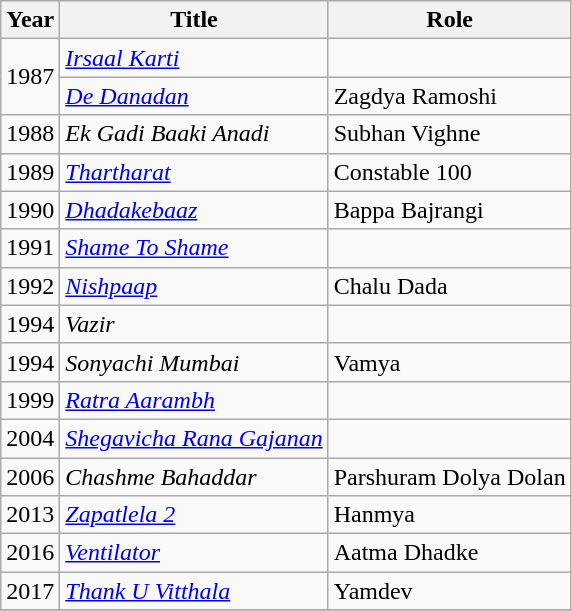<table class="wikitable sortable">
<tr>
<th>Year</th>
<th>Title</th>
<th>Role</th>
</tr>
<tr>
<td Rowspan="2">1987</td>
<td><em><a href='#'>Irsaal Karti</a></em></td>
<td></td>
</tr>
<tr>
<td><em><a href='#'>De Danadan</a></em></td>
<td>Zagdya Ramoshi</td>
</tr>
<tr>
<td>1988</td>
<td><em>Ek Gadi Baaki Anadi</em></td>
<td>Subhan Vighne</td>
</tr>
<tr>
<td>1989</td>
<td><em><a href='#'>Thartharat</a></em></td>
<td>Constable 100</td>
</tr>
<tr>
<td>1990</td>
<td><em><a href='#'>Dhadakebaaz</a></em></td>
<td>Bappa Bajrangi</td>
</tr>
<tr>
<td>1991</td>
<td><em><a href='#'>Shame To Shame</a></em></td>
<td></td>
</tr>
<tr>
<td>1992</td>
<td><em><a href='#'>Nishpaap</a></em></td>
<td>Chalu Dada</td>
</tr>
<tr>
<td>1994</td>
<td><em>Vazir</em></td>
<td></td>
</tr>
<tr>
<td>1994</td>
<td><em>Sonyachi Mumbai</em></td>
<td>Vamya</td>
</tr>
<tr>
<td>1999</td>
<td><em><a href='#'>Ratra Aarambh</a></em></td>
<td></td>
</tr>
<tr>
<td>2004</td>
<td><em><a href='#'>Shegavicha Rana Gajanan</a></em></td>
<td></td>
</tr>
<tr>
<td>2006</td>
<td><em>Chashme Bahaddar</em></td>
<td>Parshuram Dolya Dolan</td>
</tr>
<tr>
<td>2013</td>
<td><em><a href='#'>Zapatlela 2</a></em></td>
<td>Hanmya</td>
</tr>
<tr>
<td>2016</td>
<td><em><a href='#'>Ventilator</a></em></td>
<td>Aatma Dhadke</td>
</tr>
<tr>
<td>2017</td>
<td><em><a href='#'>Thank U Vitthala</a></em></td>
<td>Yamdev</td>
</tr>
<tr>
</tr>
</table>
